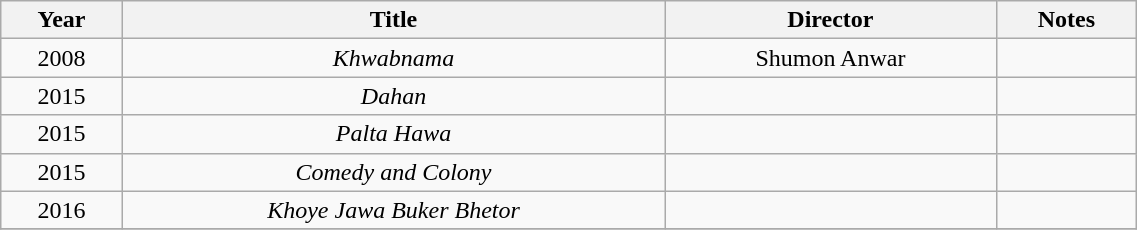<table class="wikitable sortable" style="text-align: center;  width: 60%;">
<tr>
<th>Year</th>
<th>Title</th>
<th>Director</th>
<th class="unsortable">Notes</th>
</tr>
<tr>
<td>2008</td>
<td><em>Khwabnama</em></td>
<td>Shumon Anwar</td>
<td></td>
</tr>
<tr>
<td>2015</td>
<td><em>Dahan</em></td>
<td></td>
<td></td>
</tr>
<tr>
<td>2015</td>
<td><em>Palta Hawa</em></td>
<td></td>
<td></td>
</tr>
<tr>
<td>2015</td>
<td><em>Comedy and Colony</em></td>
<td></td>
<td></td>
</tr>
<tr>
<td>2016</td>
<td><em>Khoye Jawa Buker Bhetor</em></td>
<td></td>
<td></td>
</tr>
<tr>
</tr>
</table>
